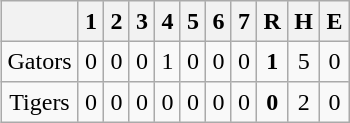<table align = right border="2" cellpadding="4" cellspacing="0" style="margin: 1em 1em 1em 1em; background: #F9F9F9; border: 1px #aaa solid; border-collapse: collapse;">
<tr align=center style="background: #F2F2F2;">
<th></th>
<th>1</th>
<th>2</th>
<th>3</th>
<th>4</th>
<th>5</th>
<th>6</th>
<th>7</th>
<th>R</th>
<th>H</th>
<th>E</th>
</tr>
<tr align=center>
<td>Gators</td>
<td>0</td>
<td>0</td>
<td>0</td>
<td>1</td>
<td>0</td>
<td>0</td>
<td>0</td>
<td><strong>1</strong></td>
<td>5</td>
<td>0</td>
</tr>
<tr align=center>
<td>Tigers</td>
<td>0</td>
<td>0</td>
<td>0</td>
<td>0</td>
<td>0</td>
<td>0</td>
<td>0</td>
<td><strong>0</strong></td>
<td>2</td>
<td>0</td>
</tr>
</table>
